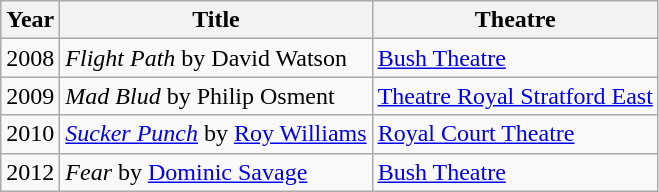<table class="wikitable sortable">
<tr>
<th>Year</th>
<th>Title</th>
<th>Theatre</th>
</tr>
<tr>
<td>2008</td>
<td><em>Flight Path</em> by David Watson</td>
<td><a href='#'>Bush Theatre</a></td>
</tr>
<tr>
<td>2009</td>
<td><em>Mad Blud</em> by Philip Osment</td>
<td><a href='#'>Theatre Royal Stratford East</a></td>
</tr>
<tr>
<td>2010</td>
<td><em><a href='#'>Sucker Punch</a></em> by <a href='#'>Roy Williams</a></td>
<td><a href='#'>Royal Court Theatre</a></td>
</tr>
<tr>
<td>2012</td>
<td><em>Fear</em> by <a href='#'>Dominic Savage</a></td>
<td><a href='#'>Bush Theatre</a></td>
</tr>
</table>
